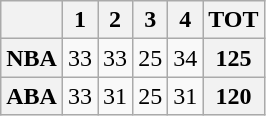<table class="wikitable sortable">
<tr>
<th></th>
<th>1</th>
<th>2</th>
<th>3</th>
<th>4</th>
<th>TOT</th>
</tr>
<tr>
<th>NBA</th>
<td align="center">33</td>
<td align="center">33</td>
<td align="center">25</td>
<td align="center">34</td>
<th align="center">125</th>
</tr>
<tr>
<th>ABA</th>
<td align="center">33</td>
<td align="center">31</td>
<td align="center">25</td>
<td align="center">31</td>
<th align="center">120</th>
</tr>
</table>
